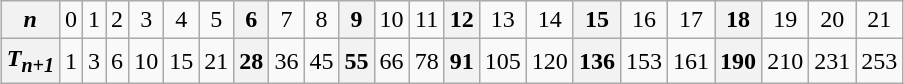<table class="wikitable" style="text-align:center; margin:0 auto;">
<tr>
<th><em>n</em></th>
<td>0</td>
<td>1</td>
<td>2</td>
<td>3</td>
<td>4</td>
<td>5</td>
<th>6</th>
<td>7</td>
<td>8</td>
<th>9</th>
<td>10</td>
<td>11</td>
<th>12</th>
<td>13</td>
<td>14</td>
<th>15</th>
<td>16</td>
<td>17</td>
<th>18</th>
<td>19</td>
<td>20</td>
<td>21</td>
</tr>
<tr>
<th><em>T<sub>n+1</sub></em></th>
<td>1</td>
<td>3</td>
<td>6</td>
<td>10</td>
<td>15</td>
<td>21</td>
<th>28</th>
<td>36</td>
<td>45</td>
<th>55</th>
<td>66</td>
<td>78</td>
<th>91</th>
<td>105</td>
<td>120</td>
<th>136</th>
<td>153</td>
<td>161</td>
<th>190</th>
<td>210</td>
<td>231</td>
<td>253</td>
</tr>
</table>
